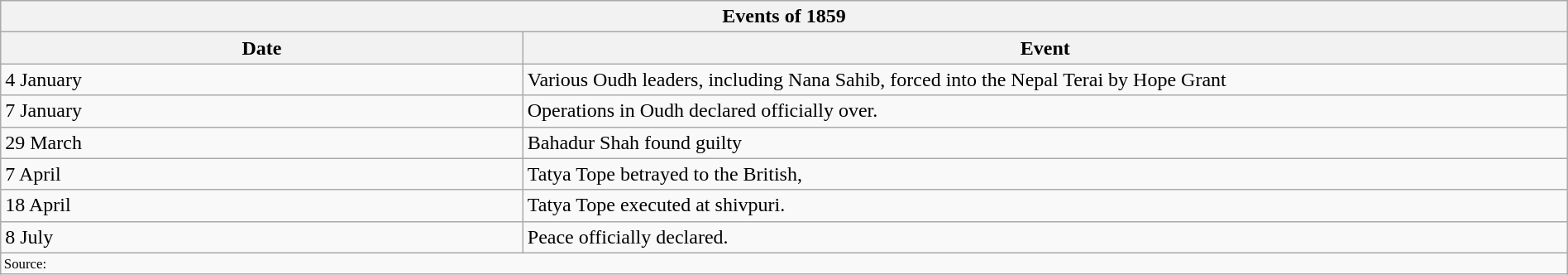<table class="wikitable" width="100%" align=left style="clear:left">
<tr>
<th colspan=5>Events of  1859</th>
</tr>
<tr>
<th width="25%">Date</th>
<th width="50%">Event</th>
</tr>
<tr>
<td>4 January</td>
<td>Various Oudh leaders, including Nana Sahib, forced into the Nepal Terai by Hope Grant</td>
</tr>
<tr>
<td>7 January</td>
<td>Operations in Oudh declared officially over.</td>
</tr>
<tr>
<td>29 March</td>
<td>Bahadur Shah found guilty</td>
</tr>
<tr>
<td>7 April</td>
<td>Tatya Tope betrayed to the British,</td>
</tr>
<tr>
<td>18 April</td>
<td>Tatya Tope executed at shivpuri.</td>
</tr>
<tr>
<td>8 July</td>
<td>Peace officially declared.</td>
</tr>
<tr>
<td colspan=5 style="font-size:.7em">Source: </td>
</tr>
</table>
